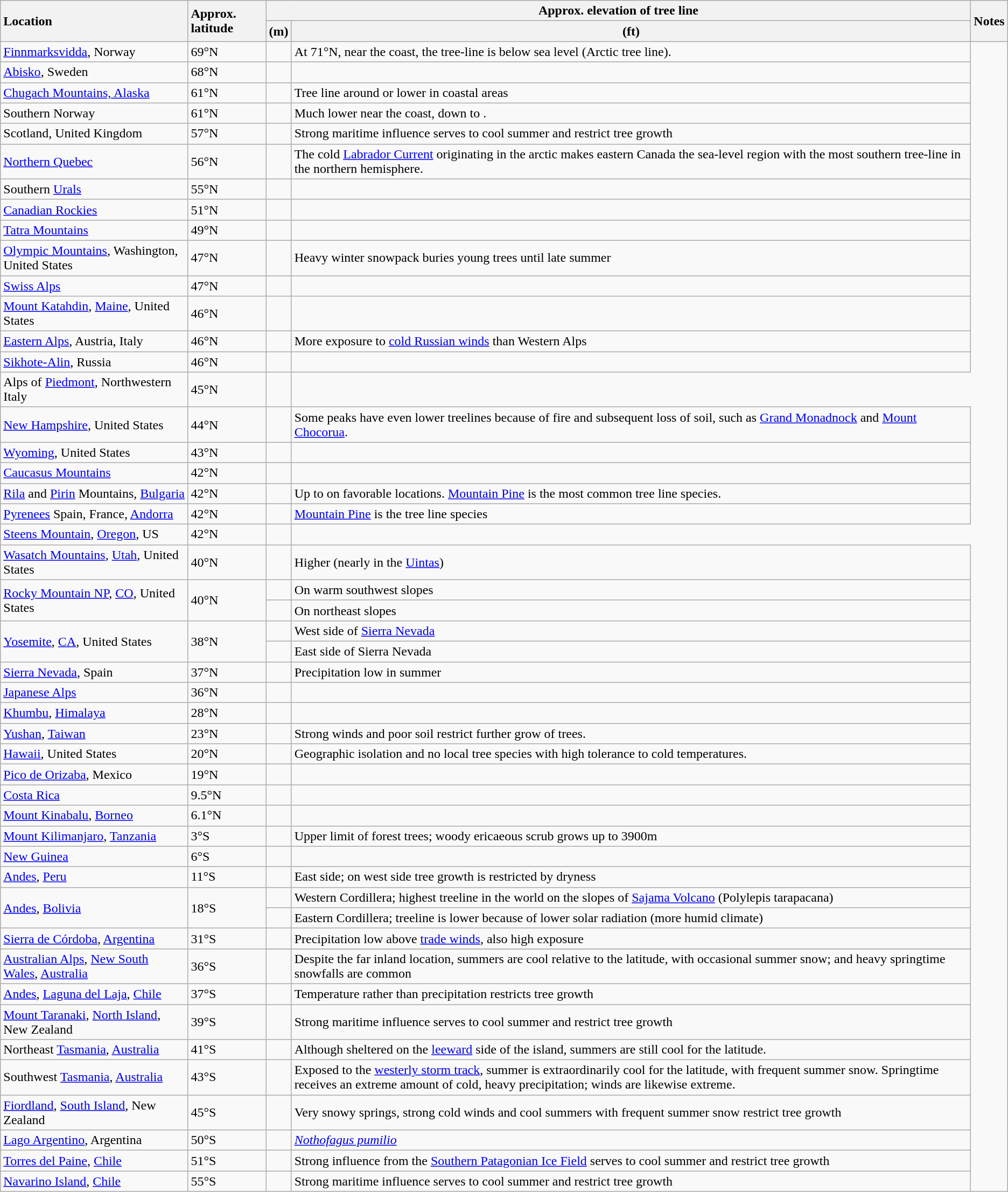<table class="wikitable sortable">
<tr>
<th style="text-align:left;" rowspan="2" class="unsortable">Location</th>
<th style="text-align:left;" rowspan="2">Approx. latitude</th>
<th colspan=2>Approx. elevation of tree line</th>
<th rowspan="2" class="unsortable">Notes</th>
</tr>
<tr>
<th style="text-align:center;">(m)</th>
<th style="text-align:center;">(ft)</th>
</tr>
<tr>
<td><a href='#'>Finnmarksvidda</a>, Norway</td>
<td data-sort-value="69">69°N</td>
<td></td>
<td>At 71°N, near the coast, the tree-line is below sea level (Arctic tree line).</td>
</tr>
<tr>
<td><a href='#'>Abisko</a>, Sweden</td>
<td data-sort-value="68">68°N</td>
<td></td>
<td></td>
</tr>
<tr>
<td><a href='#'>Chugach Mountains, Alaska</a></td>
<td data-sort-value="61">61°N</td>
<td></td>
<td>Tree line around  or lower in coastal areas</td>
</tr>
<tr>
<td>Southern Norway</td>
<td data-sort-value="61">61°N</td>
<td></td>
<td>Much lower near the coast, down to .</td>
</tr>
<tr>
<td>Scotland, United Kingdom</td>
<td data-sort-value="57">57°N</td>
<td></td>
<td>Strong maritime influence serves to cool summer and restrict tree growth</td>
</tr>
<tr>
<td><a href='#'>Northern Quebec</a></td>
<td data-sort-value="56">56°N</td>
<td></td>
<td>The cold <a href='#'>Labrador Current</a> originating in the arctic makes eastern Canada the sea-level region with the most southern tree-line in the northern hemisphere.</td>
</tr>
<tr>
<td>Southern <a href='#'>Urals</a></td>
<td data-sort-value="55">55°N</td>
<td></td>
<td></td>
</tr>
<tr>
<td><a href='#'>Canadian Rockies</a></td>
<td data-sort-value="51">51°N</td>
<td></td>
<td></td>
</tr>
<tr>
<td><a href='#'>Tatra Mountains</a></td>
<td data-sort-value="49">49°N</td>
<td></td>
<td></td>
</tr>
<tr>
<td><a href='#'>Olympic Mountains</a>, Washington, United States</td>
<td data-sort-value="47">47°N</td>
<td></td>
<td>Heavy winter snowpack buries young trees until late summer</td>
</tr>
<tr>
<td><a href='#'>Swiss Alps</a></td>
<td data-sort-value="47">47°N</td>
<td></td>
<td></td>
</tr>
<tr>
<td><a href='#'>Mount Katahdin</a>, <a href='#'>Maine</a>, United States</td>
<td data-sort-value="46">46°N</td>
<td></td>
<td></td>
</tr>
<tr>
<td><a href='#'>Eastern Alps</a>, Austria, Italy</td>
<td data-sort-value="46">46°N</td>
<td></td>
<td>More exposure to <a href='#'>cold Russian winds</a> than Western Alps</td>
</tr>
<tr>
<td><a href='#'>Sikhote-Alin</a>, Russia</td>
<td data-sort-value="46">46°N</td>
<td></td>
<td></td>
</tr>
<tr>
<td>Alps of <a href='#'>Piedmont</a>, Northwestern Italy</td>
<td data-sort-value="45">45°N</td>
<td></td>
</tr>
<tr>
<td><a href='#'>New Hampshire</a>, United States</td>
<td data-sort-value="44">44°N</td>
<td></td>
<td> Some peaks have even lower treelines because of fire and subsequent loss of soil, such as <a href='#'>Grand Monadnock</a> and <a href='#'>Mount Chocorua</a>.</td>
</tr>
<tr>
<td><a href='#'>Wyoming</a>, United States</td>
<td data-sort-value="43">43°N</td>
<td></td>
<td></td>
</tr>
<tr>
<td><a href='#'>Caucasus Mountains</a></td>
<td data-sort-value="42">42°N</td>
<td></td>
<td></td>
</tr>
<tr>
<td><a href='#'>Rila</a> and <a href='#'>Pirin</a> Mountains, <a href='#'>Bulgaria</a></td>
<td data-sort-value="42">42°N</td>
<td></td>
<td>Up to  on favorable locations. <a href='#'>Mountain Pine</a> is the most common tree line species.</td>
</tr>
<tr>
<td><a href='#'>Pyrenees</a> Spain, France, <a href='#'>Andorra</a></td>
<td data-sort-value="42">42°N</td>
<td></td>
<td><a href='#'>Mountain Pine</a> is the tree line species</td>
</tr>
<tr>
<td><a href='#'>Steens Mountain</a>, <a href='#'>Oregon</a>, US</td>
<td data-sort-value="42">42°N</td>
<td></td>
</tr>
<tr>
<td><a href='#'>Wasatch Mountains</a>, <a href='#'>Utah</a>, United States</td>
<td data-sort-value="40">40°N</td>
<td></td>
<td>Higher (nearly  in the <a href='#'>Uintas</a>)</td>
</tr>
<tr>
<td rowspan="2"><a href='#'>Rocky Mountain NP</a>, <a href='#'>CO</a>, United States</td>
<td rowspan="2" data-sort-value="40">40°N</td>
<td></td>
<td> On warm southwest slopes</td>
</tr>
<tr>
<td></td>
<td>On northeast slopes</td>
</tr>
<tr>
<td rowspan="2"><a href='#'>Yosemite</a>, <a href='#'>CA</a>, United States</td>
<td rowspan="2" data-sort-value="38">38°N</td>
<td></td>
<td> West side of <a href='#'>Sierra Nevada</a></td>
</tr>
<tr>
<td></td>
<td> East side of Sierra Nevada</td>
</tr>
<tr>
<td><a href='#'>Sierra Nevada</a>, Spain</td>
<td data-sort-value="37">37°N</td>
<td></td>
<td>Precipitation low in summer</td>
</tr>
<tr>
<td><a href='#'>Japanese Alps</a></td>
<td data-sort-value="36">36°N</td>
<td></td>
<td></td>
</tr>
<tr>
<td><a href='#'>Khumbu</a>, <a href='#'>Himalaya</a></td>
<td data-sort-value="28">28°N</td>
<td></td>
<td></td>
</tr>
<tr>
<td><a href='#'>Yushan</a>, <a href='#'>Taiwan</a></td>
<td data-sort-value="23">23°N</td>
<td></td>
<td> Strong winds and poor soil restrict further grow of trees.</td>
</tr>
<tr>
<td><a href='#'>Hawaii</a>, United States</td>
<td data-sort-value="20">20°N</td>
<td></td>
<td> Geographic isolation and no local tree species with high tolerance to cold temperatures.</td>
</tr>
<tr>
<td><a href='#'>Pico de Orizaba</a>, Mexico</td>
<td data-sort-value="19">19°N</td>
<td></td>
<td></td>
</tr>
<tr>
<td><a href='#'>Costa Rica</a></td>
<td data-sort-value="9.5">9.5°N</td>
<td></td>
<td></td>
</tr>
<tr>
<td><a href='#'>Mount Kinabalu</a>, <a href='#'>Borneo</a></td>
<td data-sort-value="6.1">6.1°N</td>
<td></td>
<td></td>
</tr>
<tr>
<td><a href='#'>Mount Kilimanjaro</a>, <a href='#'>Tanzania</a></td>
<td data-sort-value="-3">3°S</td>
<td></td>
<td> Upper limit of forest trees; woody ericaeous scrub grows up to 3900m</td>
</tr>
<tr>
<td><a href='#'>New Guinea</a></td>
<td data-sort-value="-6">6°S</td>
<td></td>
<td></td>
</tr>
<tr>
<td><a href='#'>Andes</a>, <a href='#'>Peru</a></td>
<td data-sort-value="-11">11°S</td>
<td></td>
<td>East side; on west side tree growth is restricted by dryness</td>
</tr>
<tr>
<td rowspan="2"><a href='#'>Andes</a>, <a href='#'>Bolivia</a></td>
<td rowspan="2" data-sort-value="-18">18°S</td>
<td></td>
<td>Western Cordillera; highest treeline in the world on the slopes of <a href='#'>Sajama Volcano</a> (Polylepis tarapacana)</td>
</tr>
<tr>
<td></td>
<td>Eastern Cordillera; treeline is lower because of lower solar radiation (more humid climate)</td>
</tr>
<tr>
<td><a href='#'>Sierra de Córdoba</a>, <a href='#'>Argentina</a></td>
<td data-sort-value="-31">31°S</td>
<td></td>
<td>Precipitation low above <a href='#'>trade winds</a>, also high exposure</td>
</tr>
<tr>
<td rowspan="2"><a href='#'>Australian Alps</a>, <a href='#'>New South Wales</a>, <a href='#'>Australia</a></td>
<td rowspan="2" data-sort-value="-36">36°S</td>
</tr>
<tr>
<td></td>
<td>Despite the far inland location, summers are cool relative to the latitude, with occasional summer snow; and heavy springtime snowfalls are common</td>
</tr>
<tr>
<td><a href='#'>Andes</a>, <a href='#'>Laguna del Laja</a>, <a href='#'>Chile</a></td>
<td data-sort-value="-37">37°S</td>
<td></td>
<td>Temperature rather than precipitation restricts tree growth</td>
</tr>
<tr>
<td><a href='#'>Mount Taranaki</a>, <a href='#'>North Island</a>, New Zealand</td>
<td data-sort-value="-39">39°S</td>
<td></td>
<td>Strong maritime influence serves to cool summer and restrict tree growth</td>
</tr>
<tr>
<td>Northeast <a href='#'>Tasmania</a>, <a href='#'>Australia</a></td>
<td data-sort-value="-41">41°S</td>
<td></td>
<td>Although sheltered on the <a href='#'>leeward</a> side of the island, summers are still cool for the latitude.</td>
</tr>
<tr>
<td>Southwest <a href='#'>Tasmania</a>, <a href='#'>Australia</a></td>
<td data-sort-value="-43">43°S</td>
<td></td>
<td>Exposed to the <a href='#'>westerly storm track</a>, summer is extraordinarily cool for the latitude, with frequent summer snow. Springtime receives an extreme amount of cold, heavy precipitation; winds are likewise extreme.</td>
</tr>
<tr>
<td><a href='#'>Fiordland</a>, <a href='#'>South Island</a>, New Zealand</td>
<td data-sort-value="-45">45°S</td>
<td></td>
<td>Very snowy springs, strong cold winds and cool summers with frequent summer snow restrict tree growth</td>
</tr>
<tr>
<td><a href='#'>Lago Argentino</a>, Argentina</td>
<td data-sort-value="-50">50°S</td>
<td></td>
<td><em><a href='#'>Nothofagus pumilio</a></em></td>
</tr>
<tr>
<td><a href='#'>Torres del Paine</a>, <a href='#'>Chile</a></td>
<td data-sort-value="-51">51°S</td>
<td></td>
<td>Strong influence from the <a href='#'>Southern Patagonian Ice Field</a> serves to cool summer and restrict tree growth</td>
</tr>
<tr>
<td><a href='#'>Navarino Island</a>, <a href='#'>Chile</a></td>
<td data-sort-value="-55">55°S</td>
<td></td>
<td>Strong maritime influence serves to cool summer and restrict tree growth</td>
</tr>
</table>
